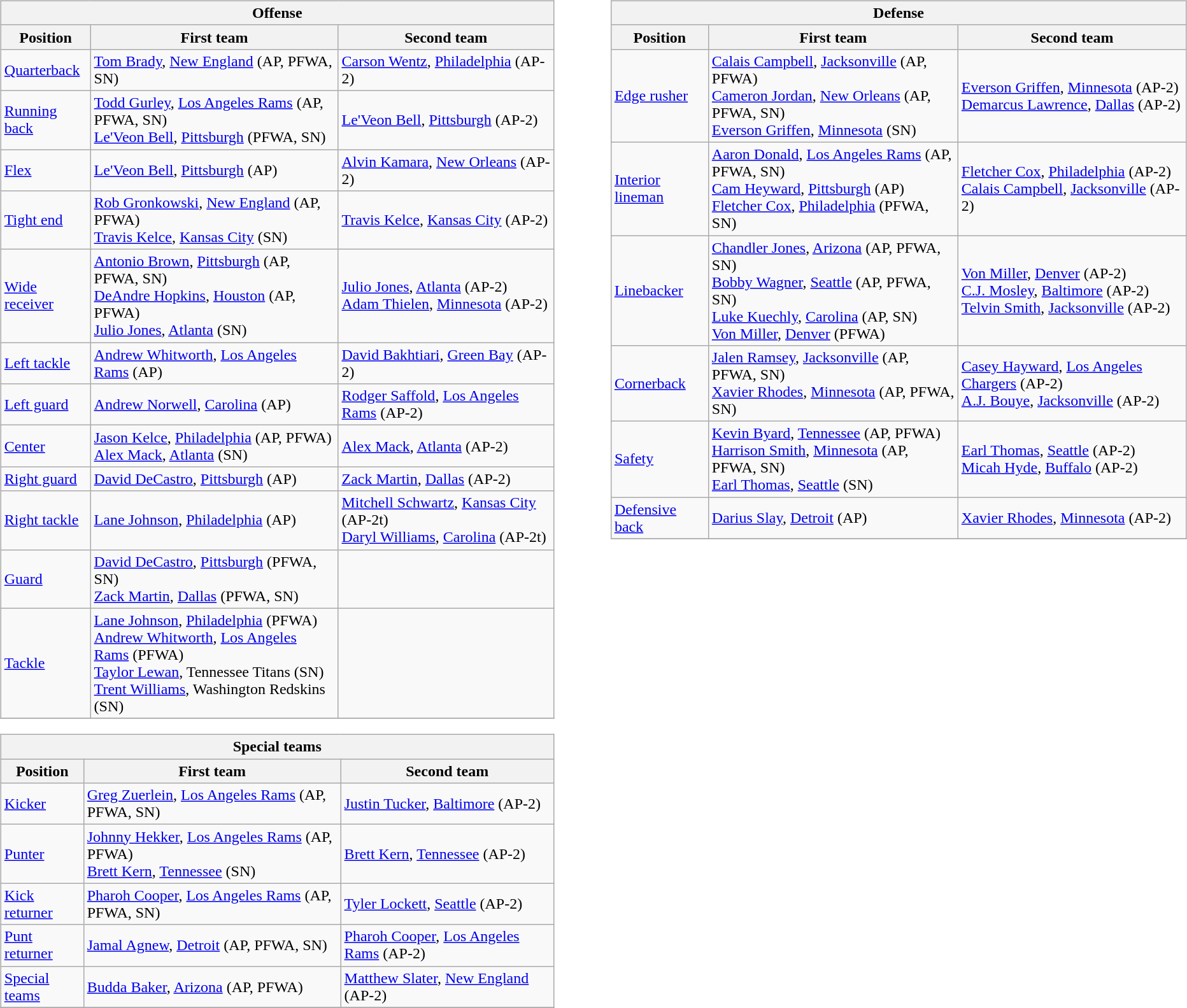<table border=0>
<tr valign="top">
<td><br><table class="wikitable">
<tr>
<th colspan=3>Offense</th>
</tr>
<tr>
<th>Position</th>
<th>First team</th>
<th>Second team</th>
</tr>
<tr>
<td><a href='#'>Quarterback</a></td>
<td><a href='#'>Tom Brady</a>, <a href='#'>New England</a> (AP, PFWA, SN)</td>
<td><a href='#'>Carson Wentz</a>, <a href='#'>Philadelphia</a> (AP-2)</td>
</tr>
<tr>
<td><a href='#'>Running back</a></td>
<td><a href='#'>Todd Gurley</a>, <a href='#'>Los Angeles Rams</a> (AP, PFWA, SN)<br><a href='#'>Le'Veon Bell</a>, <a href='#'>Pittsburgh</a> (PFWA, SN)</td>
<td><a href='#'>Le'Veon Bell</a>, <a href='#'>Pittsburgh</a> (AP-2)</td>
</tr>
<tr>
<td><a href='#'>Flex</a></td>
<td><a href='#'>Le'Veon Bell</a>, <a href='#'>Pittsburgh</a> (AP)</td>
<td><a href='#'>Alvin Kamara</a>, <a href='#'>New Orleans</a> (AP-2)</td>
</tr>
<tr>
<td><a href='#'>Tight end</a></td>
<td><a href='#'>Rob Gronkowski</a>, <a href='#'>New England</a> (AP, PFWA)<br><a href='#'>Travis Kelce</a>, <a href='#'>Kansas City</a> (SN)</td>
<td><a href='#'>Travis Kelce</a>, <a href='#'>Kansas City</a> (AP-2)</td>
</tr>
<tr>
<td><a href='#'>Wide receiver</a></td>
<td><a href='#'>Antonio Brown</a>, <a href='#'>Pittsburgh</a> (AP, PFWA, SN)<br><a href='#'>DeAndre Hopkins</a>, <a href='#'>Houston</a> (AP, PFWA)<br><a href='#'>Julio Jones</a>, <a href='#'>Atlanta</a> (SN)</td>
<td><a href='#'>Julio Jones</a>, <a href='#'>Atlanta</a> (AP-2)<br><a href='#'>Adam Thielen</a>, <a href='#'>Minnesota</a> (AP-2)</td>
</tr>
<tr>
<td><a href='#'>Left tackle</a></td>
<td><a href='#'>Andrew Whitworth</a>, <a href='#'>Los Angeles Rams</a> (AP)</td>
<td><a href='#'>David Bakhtiari</a>, <a href='#'>Green Bay</a> (AP-2)</td>
</tr>
<tr>
<td><a href='#'>Left guard</a></td>
<td><a href='#'>Andrew Norwell</a>, <a href='#'>Carolina</a> (AP)</td>
<td><a href='#'>Rodger Saffold</a>, <a href='#'>Los Angeles Rams</a> (AP-2)</td>
</tr>
<tr>
<td><a href='#'>Center</a></td>
<td><a href='#'>Jason Kelce</a>, <a href='#'>Philadelphia</a> (AP, PFWA)<br><a href='#'>Alex Mack</a>, <a href='#'>Atlanta</a> (SN)</td>
<td><a href='#'>Alex Mack</a>, <a href='#'>Atlanta</a> (AP-2)</td>
</tr>
<tr>
<td><a href='#'>Right guard</a></td>
<td><a href='#'>David DeCastro</a>, <a href='#'>Pittsburgh</a> (AP)</td>
<td><a href='#'>Zack Martin</a>, <a href='#'>Dallas</a> (AP-2)</td>
</tr>
<tr>
<td><a href='#'>Right tackle</a></td>
<td><a href='#'>Lane Johnson</a>, <a href='#'>Philadelphia</a> (AP)</td>
<td><a href='#'>Mitchell Schwartz</a>, <a href='#'>Kansas City</a> (AP-2t)<br><a href='#'>Daryl Williams</a>, <a href='#'>Carolina</a> (AP-2t)</td>
</tr>
<tr>
<td><a href='#'>Guard</a></td>
<td><a href='#'>David DeCastro</a>, <a href='#'>Pittsburgh</a> (PFWA, SN)<br><a href='#'>Zack Martin</a>, <a href='#'>Dallas</a> (PFWA, SN)</td>
<td></td>
</tr>
<tr>
<td><a href='#'>Tackle</a></td>
<td><a href='#'>Lane Johnson</a>, <a href='#'>Philadelphia</a> (PFWA)<br><a href='#'>Andrew Whitworth</a>, <a href='#'>Los Angeles Rams</a> (PFWA)<br>   <a href='#'>Taylor Lewan</a>, Tennessee Titans (SN) <br> <a href='#'>Trent Williams</a>, Washington Redskins (SN)</td>
<td></td>
</tr>
<tr>
</tr>
</table>
<table class="wikitable">
<tr>
<th colspan=3>Special teams</th>
</tr>
<tr>
<th>Position</th>
<th>First team</th>
<th>Second team</th>
</tr>
<tr>
<td><a href='#'>Kicker</a></td>
<td><a href='#'>Greg Zuerlein</a>, <a href='#'>Los Angeles Rams</a> (AP, PFWA, SN)</td>
<td><a href='#'>Justin Tucker</a>, <a href='#'>Baltimore</a> (AP-2)</td>
</tr>
<tr>
<td><a href='#'>Punter</a></td>
<td><a href='#'>Johnny Hekker</a>, <a href='#'>Los Angeles Rams</a> (AP, PFWA)<br><a href='#'>Brett Kern</a>, <a href='#'>Tennessee</a> (SN)</td>
<td><a href='#'>Brett Kern</a>, <a href='#'>Tennessee</a> (AP-2)</td>
</tr>
<tr>
<td><a href='#'>Kick returner</a></td>
<td><a href='#'>Pharoh Cooper</a>, <a href='#'>Los Angeles Rams</a> (AP, PFWA, SN)</td>
<td><a href='#'>Tyler Lockett</a>, <a href='#'>Seattle</a> (AP-2)</td>
</tr>
<tr>
<td><a href='#'>Punt returner</a></td>
<td><a href='#'>Jamal Agnew</a>, <a href='#'>Detroit</a> (AP, PFWA, SN)</td>
<td><a href='#'>Pharoh Cooper</a>, <a href='#'>Los Angeles Rams</a> (AP-2)</td>
</tr>
<tr>
<td><a href='#'>Special teams</a></td>
<td><a href='#'>Budda Baker</a>, <a href='#'>Arizona</a> (AP, PFWA)</td>
<td><a href='#'>Matthew Slater</a>, <a href='#'>New England</a> (AP-2)</td>
</tr>
<tr>
</tr>
</table>
</td>
<td style="padding-left:40px;"><br><table class="wikitable">
<tr>
<th colspan=3>Defense</th>
</tr>
<tr>
<th>Position</th>
<th>First team</th>
<th>Second team</th>
</tr>
<tr>
<td><a href='#'>Edge rusher</a></td>
<td><a href='#'>Calais Campbell</a>, <a href='#'>Jacksonville</a> (AP, PFWA)<br><a href='#'>Cameron Jordan</a>, <a href='#'>New Orleans</a> (AP, PFWA, SN)<br><a href='#'>Everson Griffen</a>, <a href='#'>Minnesota</a> (SN)</td>
<td><a href='#'>Everson Griffen</a>, <a href='#'>Minnesota</a> (AP-2)<br><a href='#'>Demarcus Lawrence</a>, <a href='#'>Dallas</a> (AP-2)</td>
</tr>
<tr>
<td><a href='#'>Interior lineman</a></td>
<td><a href='#'>Aaron Donald</a>, <a href='#'>Los Angeles Rams</a> (AP, PFWA, SN)<br><a href='#'>Cam Heyward</a>, <a href='#'>Pittsburgh</a> (AP)<br><a href='#'>Fletcher Cox</a>, <a href='#'>Philadelphia</a> (PFWA, SN)</td>
<td><a href='#'>Fletcher Cox</a>, <a href='#'>Philadelphia</a> (AP-2)<br><a href='#'>Calais Campbell</a>, <a href='#'>Jacksonville</a> (AP-2)</td>
</tr>
<tr>
<td><a href='#'>Linebacker</a></td>
<td><a href='#'>Chandler Jones</a>, <a href='#'>Arizona</a> (AP, PFWA, SN)<br><a href='#'>Bobby Wagner</a>, <a href='#'>Seattle</a> (AP, PFWA, SN)<br><a href='#'>Luke Kuechly</a>, <a href='#'>Carolina</a> (AP, SN)<br><a href='#'>Von Miller</a>, <a href='#'>Denver</a> (PFWA)</td>
<td><a href='#'>Von Miller</a>, <a href='#'>Denver</a> (AP-2)<br><a href='#'>C.J. Mosley</a>, <a href='#'>Baltimore</a> (AP-2)<br><a href='#'>Telvin Smith</a>, <a href='#'>Jacksonville</a> (AP-2)</td>
</tr>
<tr>
<td><a href='#'>Cornerback</a></td>
<td><a href='#'>Jalen Ramsey</a>, <a href='#'>Jacksonville</a> (AP, PFWA, SN)<br><a href='#'>Xavier Rhodes</a>, <a href='#'>Minnesota</a> (AP, PFWA, SN)</td>
<td><a href='#'>Casey Hayward</a>, <a href='#'>Los Angeles Chargers</a> (AP-2)<br><a href='#'>A.J. Bouye</a>, <a href='#'>Jacksonville</a> (AP-2)</td>
</tr>
<tr>
<td><a href='#'>Safety</a></td>
<td><a href='#'>Kevin Byard</a>, <a href='#'>Tennessee</a> (AP, PFWA)<br><a href='#'>Harrison Smith</a>, <a href='#'>Minnesota</a> (AP, PFWA, SN)<br><a href='#'>Earl Thomas</a>, <a href='#'>Seattle</a> (SN)</td>
<td><a href='#'>Earl Thomas</a>, <a href='#'>Seattle</a> (AP-2)<br><a href='#'>Micah Hyde</a>, <a href='#'>Buffalo</a> (AP-2)</td>
</tr>
<tr>
<td><a href='#'>Defensive back</a></td>
<td><a href='#'>Darius Slay</a>, <a href='#'>Detroit</a> (AP)</td>
<td><a href='#'>Xavier Rhodes</a>, <a href='#'>Minnesota</a> (AP-2)</td>
</tr>
<tr>
</tr>
</table>
</td>
</tr>
</table>
